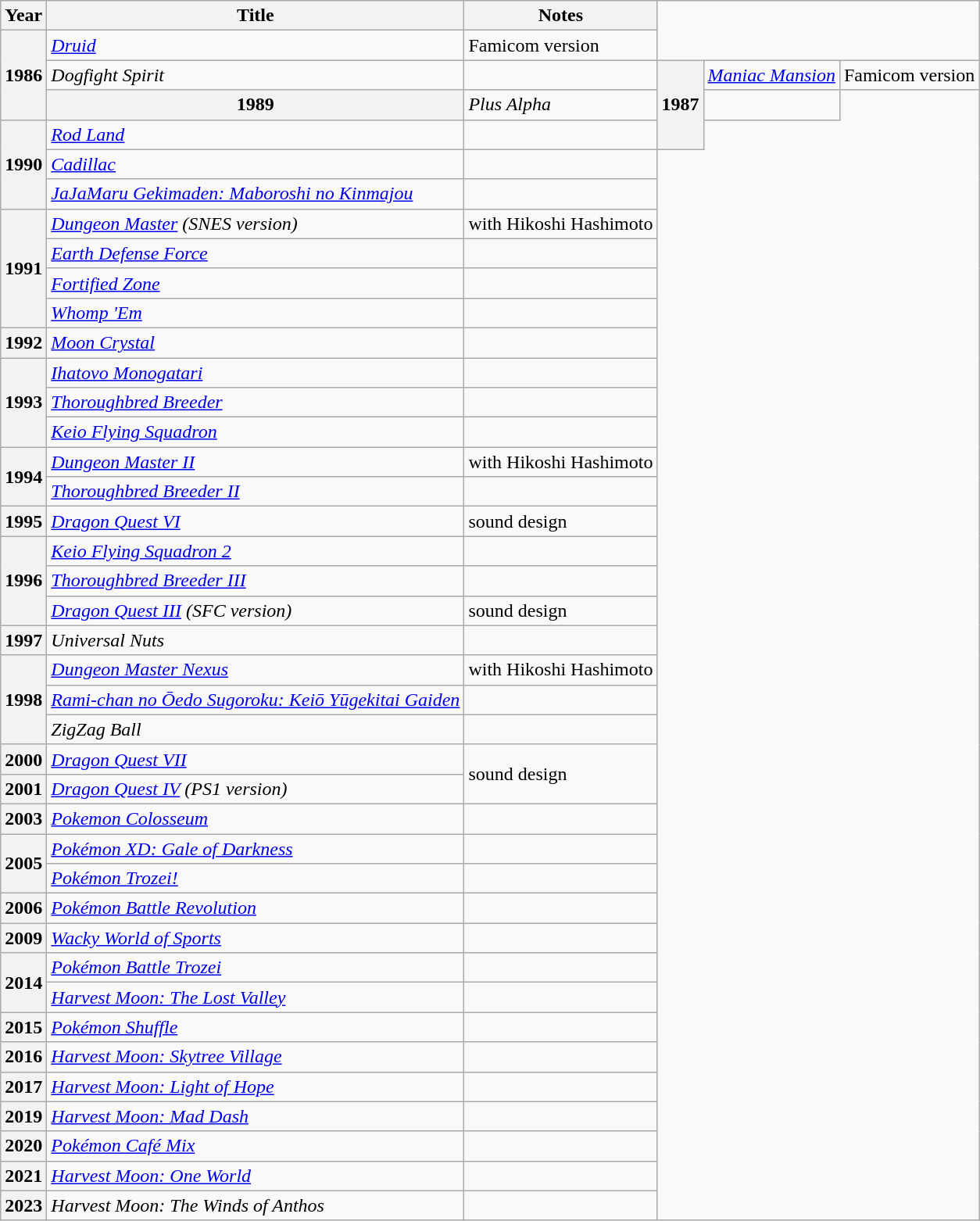<table class="wikitable sortable">
<tr>
<th scope="col">Year</th>
<th scope="col">Title</th>
<th scope="col">Notes</th>
</tr>
<tr>
<th rowspan="3">1986</th>
<td><em><a href='#'>Druid</a></em></td>
<td>Famicom version</td>
</tr>
<tr>
<td><em>Dogfight Spirit</em></td>
<td></td>
<th rowspan="3">1987</th>
<td><em><a href='#'>Maniac Mansion</a></em></td>
<td>Famicom version</td>
</tr>
<tr>
<th>1989</th>
<td><em>Plus Alpha</em></td>
<td></td>
</tr>
<tr>
<th rowspan="3">1990</th>
<td><em><a href='#'>Rod Land</a></em></td>
<td></td>
</tr>
<tr>
<td><em><a href='#'>Cadillac</a></em></td>
<td></td>
</tr>
<tr>
<td><em><a href='#'>JaJaMaru Gekimaden: Maboroshi no Kinmajou</a></em></td>
<td></td>
</tr>
<tr>
<th rowspan="4">1991</th>
<td><em><a href='#'>Dungeon Master</a> (SNES version)</em></td>
<td>with Hikoshi Hashimoto</td>
</tr>
<tr>
<td><em><a href='#'>Earth Defense Force</a></em></td>
<td></td>
</tr>
<tr>
<td><em><a href='#'>Fortified Zone</a></em></td>
<td></td>
</tr>
<tr>
<td><em><a href='#'>Whomp 'Em</a></em></td>
<td></td>
</tr>
<tr>
<th>1992</th>
<td><em><a href='#'>Moon Crystal</a></em></td>
<td></td>
</tr>
<tr>
<th rowspan="3">1993</th>
<td><em><a href='#'>Ihatovo Monogatari</a></em></td>
<td></td>
</tr>
<tr>
<td><em><a href='#'>Thoroughbred Breeder</a></em></td>
<td></td>
</tr>
<tr>
<td><em><a href='#'>Keio Flying Squadron</a></em></td>
<td></td>
</tr>
<tr>
<th rowspan="2">1994</th>
<td><em><a href='#'>Dungeon Master II</a></em></td>
<td>with Hikoshi Hashimoto</td>
</tr>
<tr>
<td><em><a href='#'>Thoroughbred Breeder II</a></em></td>
<td></td>
</tr>
<tr>
<th>1995</th>
<td><em><a href='#'>Dragon Quest VI</a></em></td>
<td>sound design</td>
</tr>
<tr>
<th rowspan="3">1996</th>
<td><em><a href='#'>Keio Flying Squadron 2</a></em></td>
<td></td>
</tr>
<tr>
<td><em><a href='#'>Thoroughbred Breeder III</a></em></td>
<td></td>
</tr>
<tr>
<td><em><a href='#'>Dragon Quest III</a> (SFC version)</em></td>
<td>sound design</td>
</tr>
<tr>
<th>1997</th>
<td><em>Universal Nuts</em></td>
<td></td>
</tr>
<tr>
<th rowspan="3">1998</th>
<td><em><a href='#'>Dungeon Master Nexus</a></em></td>
<td>with Hikoshi Hashimoto</td>
</tr>
<tr>
<td><em><a href='#'>Rami-chan no Ōedo Sugoroku: Keiō Yūgekitai Gaiden</a></em></td>
<td></td>
</tr>
<tr>
<td><em>ZigZag Ball</em></td>
<td></td>
</tr>
<tr>
<th>2000</th>
<td><em><a href='#'>Dragon Quest VII</a></em></td>
<td rowspan="2">sound design</td>
</tr>
<tr>
<th>2001</th>
<td><em><a href='#'>Dragon Quest IV</a> (PS1 version)</em></td>
</tr>
<tr>
<th>2003</th>
<td><em><a href='#'>Pokemon Colosseum</a></em></td>
<td></td>
</tr>
<tr>
<th rowspan="2">2005</th>
<td><em><a href='#'>Pokémon XD: Gale of Darkness</a></em></td>
<td></td>
</tr>
<tr>
<td><em><a href='#'>Pokémon Trozei!</a></em></td>
<td></td>
</tr>
<tr>
<th>2006</th>
<td><em><a href='#'>Pokémon Battle Revolution</a></em></td>
<td></td>
</tr>
<tr>
<th>2009</th>
<td><em><a href='#'>Wacky World of Sports</a></em></td>
<td></td>
</tr>
<tr>
<th rowspan="2">2014</th>
<td><em><a href='#'>Pokémon Battle Trozei</a></em></td>
<td></td>
</tr>
<tr>
<td><em><a href='#'>Harvest Moon: The Lost Valley</a></em></td>
<td></td>
</tr>
<tr>
<th>2015</th>
<td><em><a href='#'>Pokémon Shuffle</a></em></td>
<td></td>
</tr>
<tr>
<th>2016</th>
<td><em><a href='#'>Harvest Moon: Skytree Village</a></em></td>
<td></td>
</tr>
<tr>
<th>2017</th>
<td><em><a href='#'>Harvest Moon: Light of Hope</a></em></td>
<td></td>
</tr>
<tr>
<th>2019</th>
<td><em><a href='#'>Harvest Moon: Mad Dash</a></em></td>
<td></td>
</tr>
<tr>
<th>2020</th>
<td><em><a href='#'>Pokémon Café Mix</a></em></td>
<td></td>
</tr>
<tr>
<th>2021</th>
<td><em><a href='#'>Harvest Moon: One World</a></em></td>
<td></td>
</tr>
<tr>
<th>2023</th>
<td><em>Harvest Moon: The Winds of Anthos</em></td>
<td></td>
</tr>
</table>
